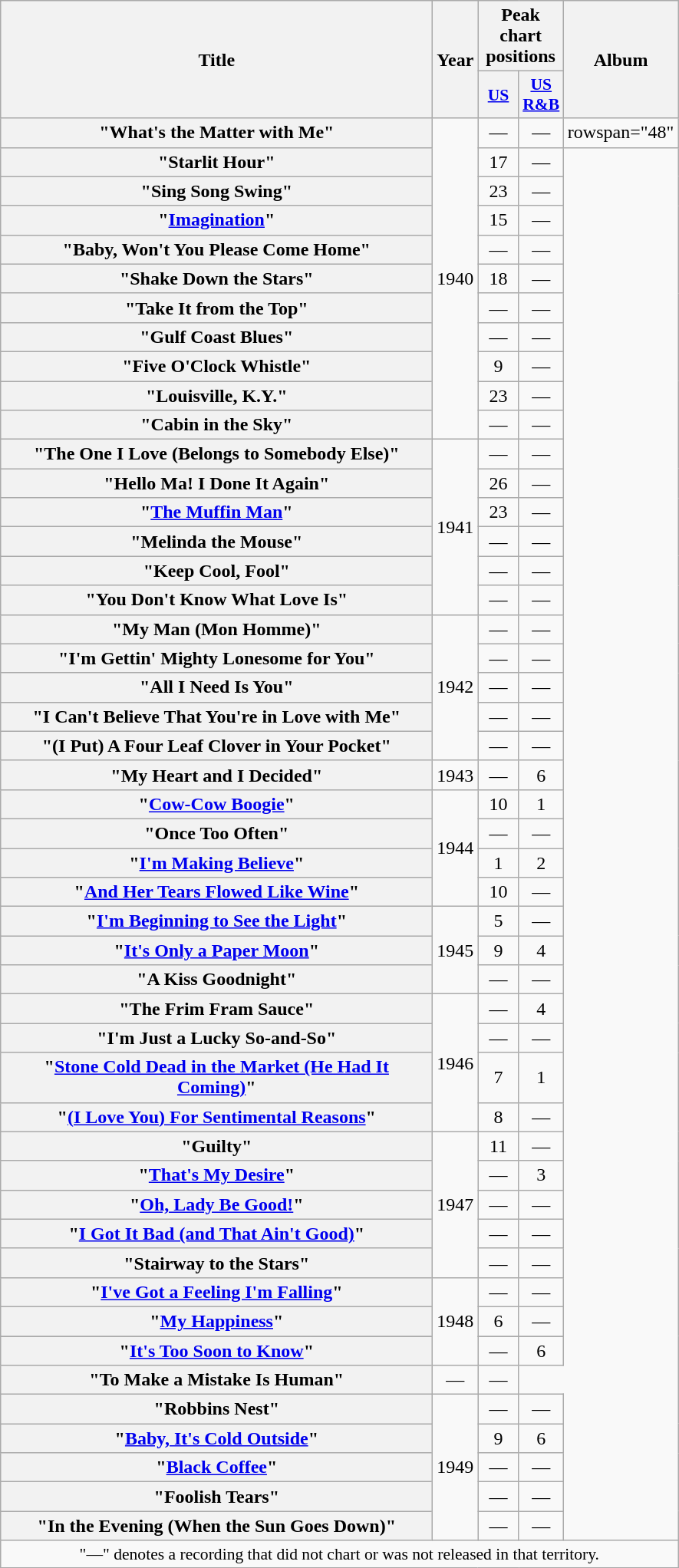<table class="wikitable plainrowheaders" style="text-align:center;" border="1">
<tr>
<th scope="col" rowspan="2" style="width:23em;">Title</th>
<th scope="col" rowspan="2">Year</th>
<th scope="col" colspan="2">Peak chart<br>positions</th>
<th scope="col" rowspan="2">Album</th>
</tr>
<tr>
<th scope="col" style="width:2em;font-size:90%;"><a href='#'>US</a><br></th>
<th scope="col" style="width:2em;font-size:90%;"><a href='#'>US<br>R&B</a><br></th>
</tr>
<tr>
<th scope="row">"What's the Matter with Me"<br></th>
<td rowspan="11">1940</td>
<td>—</td>
<td>—</td>
<td>rowspan="48" </td>
</tr>
<tr>
<th scope="row">"Starlit Hour"<br></th>
<td>17</td>
<td>—</td>
</tr>
<tr>
<th scope="row">"Sing Song Swing"<br></th>
<td>23</td>
<td>—</td>
</tr>
<tr>
<th scope="row">"<a href='#'>Imagination</a>"<br></th>
<td>15</td>
<td>—</td>
</tr>
<tr>
<th scope="row">"Baby, Won't You Please Come Home"<br></th>
<td>—</td>
<td>—</td>
</tr>
<tr>
<th scope="row">"Shake Down the Stars"<br></th>
<td>18</td>
<td>—</td>
</tr>
<tr>
<th scope="row">"Take It from the Top"<br></th>
<td>—</td>
<td>—</td>
</tr>
<tr>
<th scope="row">"Gulf Coast Blues"<br></th>
<td>—</td>
<td>—</td>
</tr>
<tr>
<th scope="row">"Five O'Clock Whistle"<br></th>
<td>9</td>
<td>—</td>
</tr>
<tr>
<th scope="row">"Louisville, K.Y."<br></th>
<td>23</td>
<td>—</td>
</tr>
<tr>
<th scope="row">"Cabin in the Sky"<br></th>
<td>—</td>
<td>—</td>
</tr>
<tr>
<th scope="row">"The One I Love (Belongs to Somebody Else)"<br></th>
<td rowspan="6">1941</td>
<td>—</td>
<td>—</td>
</tr>
<tr>
<th scope="row">"Hello Ma! I Done It Again"<br></th>
<td>26</td>
<td>—</td>
</tr>
<tr>
<th scope="row">"<a href='#'>The Muffin Man</a>"<br></th>
<td>23</td>
<td>—</td>
</tr>
<tr>
<th scope="row">"Melinda the Mouse"<br></th>
<td>—</td>
<td>—</td>
</tr>
<tr>
<th scope="row">"Keep Cool, Fool"<br></th>
<td>—</td>
<td>—</td>
</tr>
<tr>
<th scope="row">"You Don't Know What Love Is"</th>
<td>—</td>
<td>—</td>
</tr>
<tr>
<th scope="row">"My Man (Mon Homme)"<br></th>
<td rowspan="5">1942</td>
<td>—</td>
<td>—</td>
</tr>
<tr>
<th scope="row">"I'm Gettin' Mighty Lonesome for You"<br></th>
<td>—</td>
<td>—</td>
</tr>
<tr>
<th scope="row">"All I Need Is You"<br></th>
<td>—</td>
<td>—</td>
</tr>
<tr>
<th scope="row">"I Can't Believe That You're in Love with Me"<br></th>
<td>—</td>
<td>—</td>
</tr>
<tr>
<th scope="row">"(I Put) A Four Leaf Clover in Your Pocket"<br></th>
<td>—</td>
<td>—</td>
</tr>
<tr>
<th scope="row">"My Heart and I Decided"<br></th>
<td>1943</td>
<td>—</td>
<td>6</td>
</tr>
<tr>
<th scope="row">"<a href='#'>Cow-Cow Boogie</a>"<br></th>
<td rowspan="4">1944</td>
<td>10</td>
<td>1</td>
</tr>
<tr>
<th scope="row">"Once Too Often"</th>
<td>—</td>
<td>—</td>
</tr>
<tr>
<th scope="row">"<a href='#'>I'm Making Believe</a>"<br></th>
<td>1</td>
<td>2</td>
</tr>
<tr>
<th scope="row">"<a href='#'>And Her Tears Flowed Like Wine</a>"<br></th>
<td>10</td>
<td>—</td>
</tr>
<tr>
<th scope="row">"<a href='#'>I'm Beginning to See the Light</a>"<br></th>
<td rowspan="3">1945</td>
<td>5</td>
<td>—</td>
</tr>
<tr>
<th scope="row">"<a href='#'>It's Only a Paper Moon</a>"<br></th>
<td>9</td>
<td>4</td>
</tr>
<tr>
<th scope="row">"A Kiss Goodnight"<br></th>
<td>—</td>
<td>—</td>
</tr>
<tr>
<th scope="row">"The Frim Fram Sauce"<br></th>
<td rowspan="4">1946</td>
<td>—</td>
<td>4</td>
</tr>
<tr>
<th scope="row">"I'm Just a Lucky So-and-So"<br></th>
<td>—</td>
<td>—</td>
</tr>
<tr>
<th scope="row">"<a href='#'>Stone Cold Dead in the Market (He Had It Coming)</a>" </th>
<td>7</td>
<td>1</td>
</tr>
<tr>
<th scope="row">"<a href='#'>(I Love You) For Sentimental Reasons</a>"<br></th>
<td>8</td>
<td>—</td>
</tr>
<tr>
<th scope="row">"Guilty"<br></th>
<td rowspan="5">1947</td>
<td>11</td>
<td>—</td>
</tr>
<tr>
<th scope="row">"<a href='#'>That's My Desire</a>"<br></th>
<td>—</td>
<td>3</td>
</tr>
<tr>
<th scope="row">"<a href='#'>Oh, Lady Be Good!</a>"<br></th>
<td>—</td>
<td>—</td>
</tr>
<tr>
<th scope="row">"<a href='#'>I Got It Bad (and That Ain't Good)</a>"</th>
<td>—</td>
<td>—</td>
</tr>
<tr>
<th scope="row">"Stairway to the Stars"</th>
<td>—</td>
<td>—</td>
</tr>
<tr>
<th scope="row">"<a href='#'>I've Got a Feeling I'm Falling</a>"<br></th>
<td rowspan="4">1948</td>
<td>—</td>
<td>—</td>
</tr>
<tr>
<th scope="row">"<a href='#'>My Happiness</a>"<br></th>
<td>6</td>
<td>—</td>
</tr>
<tr>
</tr>
<tr>
<th scope="row">"<a href='#'>It's Too Soon to Know</a>"</th>
<td>—</td>
<td>6</td>
</tr>
<tr>
<th scope="row">"To Make a Mistake Is Human"</th>
<td>—</td>
<td>—</td>
</tr>
<tr>
<th scope="row">"Robbins Nest"</th>
<td rowspan="5">1949</td>
<td>—</td>
<td>—</td>
</tr>
<tr>
<th scope="row">"<a href='#'>Baby, It's Cold Outside</a>"<br></th>
<td>9</td>
<td>6</td>
</tr>
<tr>
<th scope="row">"<a href='#'>Black Coffee</a>"<br></th>
<td>—</td>
<td>—</td>
</tr>
<tr>
<th scope="row">"Foolish Tears"</th>
<td>—</td>
<td>—</td>
</tr>
<tr>
<th scope="row">"In the Evening (When the Sun Goes Down)"<br></th>
<td>—</td>
<td>—</td>
</tr>
<tr>
<td colspan="5" style="font-size:90%">"—" denotes a recording that did not chart or was not released in that territory.</td>
</tr>
</table>
